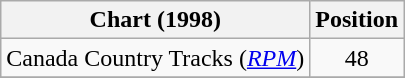<table class="wikitable sortable">
<tr>
<th scope="col">Chart (1998)</th>
<th scope="col">Position</th>
</tr>
<tr>
<td>Canada Country Tracks (<em><a href='#'>RPM</a></em>)</td>
<td align="center">48</td>
</tr>
<tr>
</tr>
</table>
